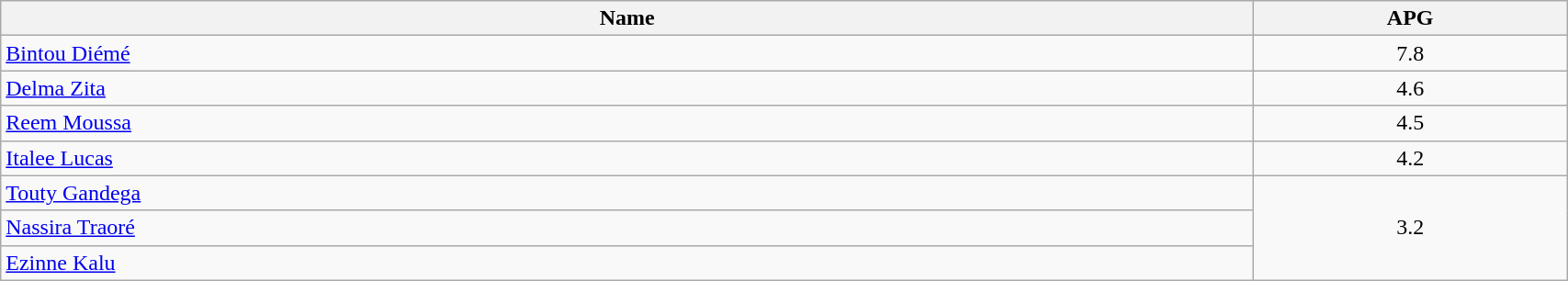<table class=wikitable width="90%">
<tr>
<th width="80%">Name</th>
<th width="20%">APG</th>
</tr>
<tr>
<td> <a href='#'>Bintou Diémé</a></td>
<td align=center>7.8</td>
</tr>
<tr>
<td> <a href='#'>Delma Zita</a></td>
<td align=center>4.6</td>
</tr>
<tr>
<td> <a href='#'>Reem Moussa</a></td>
<td align=center>4.5</td>
</tr>
<tr>
<td> <a href='#'>Italee Lucas</a></td>
<td align=center>4.2</td>
</tr>
<tr>
<td> <a href='#'>Touty Gandega</a></td>
<td align=center rowspan=3>3.2</td>
</tr>
<tr>
<td> <a href='#'>Nassira Traoré</a></td>
</tr>
<tr>
<td> <a href='#'>Ezinne Kalu</a></td>
</tr>
</table>
